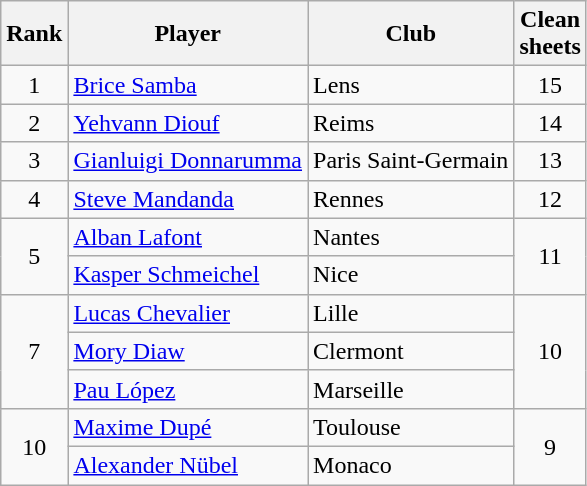<table class="wikitable" style="text-align:center">
<tr>
<th>Rank</th>
<th>Player</th>
<th>Club</th>
<th>Clean<br>sheets</th>
</tr>
<tr>
<td>1</td>
<td align="left"> <a href='#'>Brice Samba</a></td>
<td align="left">Lens</td>
<td>15</td>
</tr>
<tr>
<td>2</td>
<td align="left"> <a href='#'>Yehvann Diouf</a></td>
<td align="left">Reims</td>
<td>14</td>
</tr>
<tr>
<td>3</td>
<td align="left"> <a href='#'>Gianluigi Donnarumma</a></td>
<td align="left">Paris Saint-Germain</td>
<td>13</td>
</tr>
<tr>
<td>4</td>
<td align="left"> <a href='#'>Steve Mandanda</a></td>
<td align="left">Rennes</td>
<td>12</td>
</tr>
<tr>
<td rowspan=2>5</td>
<td align="left"> <a href='#'>Alban Lafont</a></td>
<td align="left">Nantes</td>
<td rowspan=2>11</td>
</tr>
<tr>
<td align="left"> <a href='#'>Kasper Schmeichel</a></td>
<td align="left">Nice</td>
</tr>
<tr>
<td rowspan=3>7</td>
<td align="left"> <a href='#'>Lucas Chevalier</a></td>
<td align="left">Lille</td>
<td rowspan=3>10</td>
</tr>
<tr>
<td align="left"> <a href='#'>Mory Diaw</a></td>
<td align="left">Clermont</td>
</tr>
<tr>
<td align="left"> <a href='#'>Pau López</a></td>
<td align="left">Marseille</td>
</tr>
<tr>
<td rowspan=2>10</td>
<td align="left"> <a href='#'>Maxime Dupé</a></td>
<td align="left">Toulouse</td>
<td rowspan=2>9</td>
</tr>
<tr>
<td align="left"> <a href='#'>Alexander Nübel</a></td>
<td align="left">Monaco</td>
</tr>
</table>
